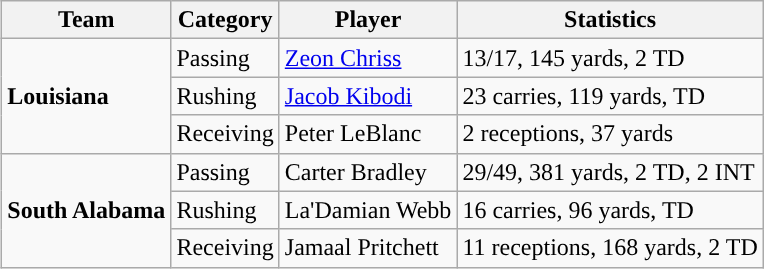<table class="wikitable" style="float: right;">
<tr>
<th>Team</th>
<th>Category</th>
<th>Player</th>
<th>Statistics</th>
</tr>
<tr>
<td rowspan=3><strong>Louisiana</strong></td>
<td>Passing</td>
<td><a href='#'>Zeon Chriss</a></td>
<td>13/17, 145 yards, 2 TD</td>
</tr>
<tr>
<td>Rushing</td>
<td><a href='#'>Jacob Kibodi</a></td>
<td>23 carries, 119 yards, TD</td>
</tr>
<tr>
<td>Receiving</td>
<td>Peter LeBlanc</td>
<td>2 receptions, 37 yards</td>
</tr>
<tr>
<td rowspan=3><strong>South Alabama</strong></td>
<td>Passing</td>
<td>Carter Bradley</td>
<td>29/49, 381 yards, 2 TD, 2 INT</td>
</tr>
<tr>
<td>Rushing</td>
<td>La'Damian Webb</td>
<td>16 carries, 96 yards, TD</td>
</tr>
<tr>
<td>Receiving</td>
<td>Jamaal Pritchett</td>
<td>11 receptions, 168 yards, 2 TD</td>
</tr>
</table>
